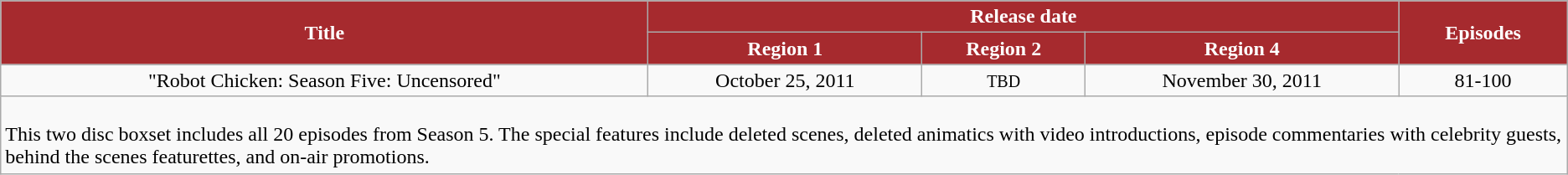<table class="wikitable">
<tr>
<th rowspan="2" style="background:#a62a2e; color:#fff;">Title</th>
<th colspan="3" style="background:#a62a2e; color:#fff;">Release date</th>
<th rowspan="2" style="background:#a62a2e; color:#fff;">Episodes</th>
</tr>
<tr>
<th style="background:#a62a2e; color:#fff;">Region 1</th>
<th style="background:#a62a2e; color:#fff;">Region 2</th>
<th style="background:#a62a2e; color:#fff;">Region 4</th>
</tr>
<tr style="text-align:center;">
<td>"Robot Chicken: Season Five: Uncensored"</td>
<td>October 25, 2011</td>
<td><small>TBD</small></td>
<td>November 30, 2011</td>
<td>81-100</td>
</tr>
<tr>
<td colspan="5"><br>This two disc boxset includes all 20 episodes from Season 5. The special features include deleted scenes, deleted animatics with video introductions, episode commentaries with celebrity guests, behind the scenes featurettes, and on-air promotions.</td>
</tr>
</table>
